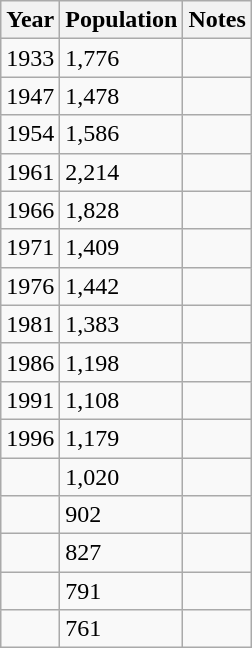<table class="wikitable">
<tr>
<th>Year</th>
<th>Population</th>
<th>Notes</th>
</tr>
<tr>
<td>1933</td>
<td>1,776</td>
<td></td>
</tr>
<tr>
<td>1947</td>
<td>1,478</td>
<td></td>
</tr>
<tr>
<td>1954</td>
<td>1,586</td>
<td></td>
</tr>
<tr>
<td>1961</td>
<td>2,214</td>
<td></td>
</tr>
<tr>
<td>1966</td>
<td>1,828</td>
<td></td>
</tr>
<tr>
<td>1971</td>
<td>1,409</td>
<td></td>
</tr>
<tr>
<td>1976</td>
<td>1,442</td>
<td></td>
</tr>
<tr>
<td>1981</td>
<td>1,383</td>
<td></td>
</tr>
<tr>
<td>1986</td>
<td>1,198</td>
<td></td>
</tr>
<tr>
<td>1991</td>
<td>1,108</td>
<td></td>
</tr>
<tr>
<td>1996</td>
<td>1,179</td>
<td></td>
</tr>
<tr>
<td></td>
<td>1,020</td>
<td></td>
</tr>
<tr>
<td></td>
<td>902</td>
<td></td>
</tr>
<tr>
<td></td>
<td>827</td>
<td></td>
</tr>
<tr>
<td></td>
<td>791</td>
<td></td>
</tr>
<tr>
<td></td>
<td>761</td>
<td></td>
</tr>
</table>
